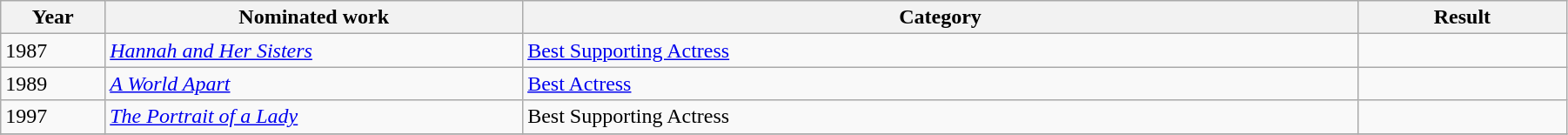<table width="95%" class="wikitable sortable">
<tr>
<th width="5%">Year</th>
<th width="20%">Nominated work</th>
<th width="40%">Category</th>
<th width="10%">Result</th>
</tr>
<tr>
<td>1987</td>
<td><em><a href='#'>Hannah and Her Sisters</a></em></td>
<td><a href='#'>Best Supporting Actress</a></td>
<td></td>
</tr>
<tr>
<td>1989</td>
<td><em><a href='#'>A World Apart</a></em></td>
<td><a href='#'>Best Actress</a></td>
<td></td>
</tr>
<tr>
<td>1997</td>
<td><em><a href='#'>The Portrait of a Lady</a></em></td>
<td>Best Supporting Actress</td>
<td></td>
</tr>
<tr>
</tr>
</table>
